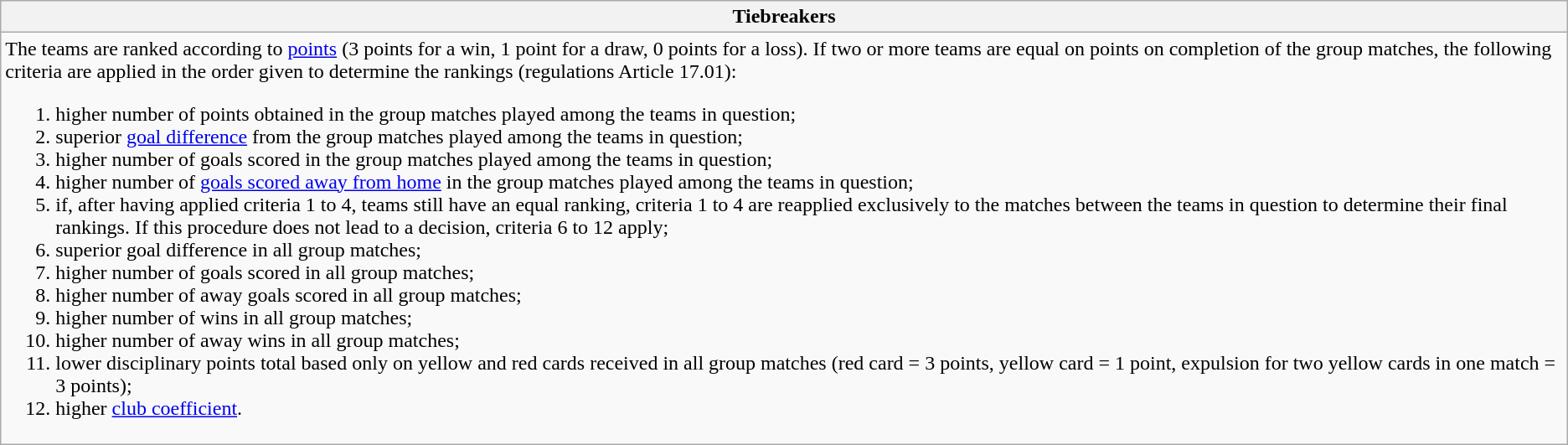<table class="wikitable collapsible collapsed">
<tr>
<th>Tiebreakers</th>
</tr>
<tr>
<td>The teams are ranked according to <a href='#'>points</a> (3 points for a win, 1 point for a draw, 0 points for a loss). If two or more teams are equal on points on completion of the group matches, the following criteria are applied in the order given to determine the rankings (regulations Article 17.01):<br><ol><li>higher number of points obtained in the group matches played among the teams in question;</li><li>superior <a href='#'>goal difference</a> from the group matches played among the teams in question;</li><li>higher number of goals scored in the group matches played among the teams in question;</li><li>higher number of <a href='#'>goals scored away from home</a> in the group matches played among the teams in question;</li><li>if, after having applied criteria 1 to 4, teams still have an equal ranking, criteria 1 to 4 are reapplied exclusively to the matches between the teams in question to determine their final rankings. If this procedure does not lead to a decision, criteria 6 to 12 apply;</li><li>superior goal difference in all group matches;</li><li>higher number of goals scored in all group matches;</li><li>higher number of away goals scored in all group matches;</li><li>higher number of wins in all group matches;</li><li>higher number of away wins in all group matches;</li><li>lower disciplinary points total based only on yellow and red cards received in all group matches (red card = 3 points, yellow card = 1 point, expulsion for two yellow cards in one match = 3 points);</li><li>higher <a href='#'>club coefficient</a>.</li></ol></td>
</tr>
</table>
